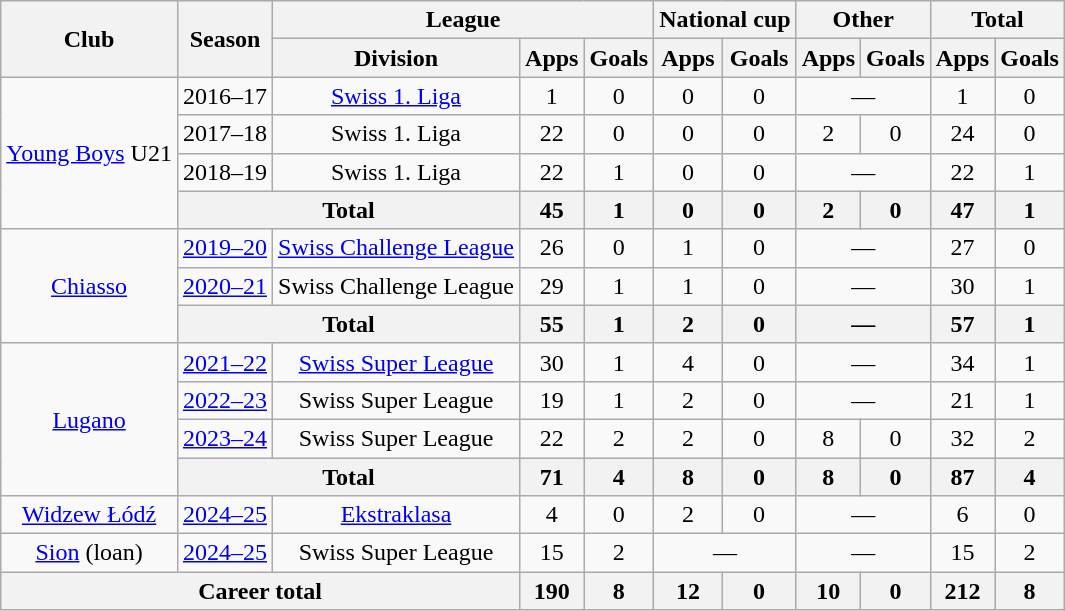<table class="wikitable" style="text-align: center">
<tr>
<th rowspan="2">Club</th>
<th rowspan="2">Season</th>
<th colspan="3">League</th>
<th colspan="2">National cup</th>
<th colspan="2">Other</th>
<th colspan="2">Total</th>
</tr>
<tr>
<th>Division</th>
<th>Apps</th>
<th>Goals</th>
<th>Apps</th>
<th>Goals</th>
<th>Apps</th>
<th>Goals</th>
<th>Apps</th>
<th>Goals</th>
</tr>
<tr>
<td rowspan="4"><a href='#'>Young Boys</a> U21</td>
<td>2016–17</td>
<td><a href='#'>Swiss 1. Liga</a></td>
<td>1</td>
<td>0</td>
<td>0</td>
<td>0</td>
<td colspan="2">—</td>
<td>1</td>
<td>0</td>
</tr>
<tr>
<td>2017–18</td>
<td>Swiss 1. Liga</td>
<td>22</td>
<td>0</td>
<td>0</td>
<td>0</td>
<td>2</td>
<td>0</td>
<td>24</td>
<td>0</td>
</tr>
<tr>
<td>2018–19</td>
<td>Swiss 1. Liga</td>
<td>22</td>
<td>1</td>
<td>0</td>
<td>0</td>
<td colspan="2">—</td>
<td>22</td>
<td>1</td>
</tr>
<tr>
<th colspan="2">Total</th>
<th>45</th>
<th>1</th>
<th>0</th>
<th>0</th>
<th>2</th>
<th>0</th>
<th>47</th>
<th>1</th>
</tr>
<tr>
<td rowspan="3"><a href='#'>Chiasso</a></td>
<td><a href='#'>2019–20</a></td>
<td><a href='#'>Swiss Challenge League</a></td>
<td>26</td>
<td>0</td>
<td>1</td>
<td>0</td>
<td colspan="2">—</td>
<td>27</td>
<td>0</td>
</tr>
<tr>
<td><a href='#'>2020–21</a></td>
<td>Swiss Challenge League</td>
<td>29</td>
<td>1</td>
<td>1</td>
<td>0</td>
<td colspan="2">—</td>
<td>30</td>
<td>1</td>
</tr>
<tr>
<th colspan="2">Total</th>
<th>55</th>
<th>1</th>
<th>2</th>
<th>0</th>
<th colspan="2">—</th>
<th>57</th>
<th>1</th>
</tr>
<tr>
<td rowspan="4"><a href='#'>Lugano</a></td>
<td><a href='#'>2021–22</a></td>
<td><a href='#'>Swiss Super League</a></td>
<td>30</td>
<td>1</td>
<td>4</td>
<td>0</td>
<td colspan="2">—</td>
<td>34</td>
<td>1</td>
</tr>
<tr>
<td><a href='#'>2022–23</a></td>
<td>Swiss Super League</td>
<td>19</td>
<td>1</td>
<td>2</td>
<td>0</td>
<td colspan="2">—</td>
<td>21</td>
<td>1</td>
</tr>
<tr>
<td><a href='#'>2023–24</a></td>
<td>Swiss Super League</td>
<td>22</td>
<td>2</td>
<td>2</td>
<td>0</td>
<td>8</td>
<td>0</td>
<td>32</td>
<td>2</td>
</tr>
<tr>
<th colspan="2">Total</th>
<th>71</th>
<th>4</th>
<th>8</th>
<th>0</th>
<th>8</th>
<th>0</th>
<th>87</th>
<th>4</th>
</tr>
<tr>
<td><a href='#'>Widzew Łódź</a></td>
<td><a href='#'>2024–25</a></td>
<td><a href='#'>Ekstraklasa</a></td>
<td>4</td>
<td>0</td>
<td>2</td>
<td>0</td>
<td colspan="2">—</td>
<td>6</td>
<td>0</td>
</tr>
<tr>
<td><a href='#'>Sion</a> (loan)</td>
<td><a href='#'>2024–25</a></td>
<td>Swiss Super League</td>
<td>15</td>
<td>2</td>
<td colspan="2">—</td>
<td colspan="2">—</td>
<td>15</td>
<td>2</td>
</tr>
<tr>
<th colspan="3">Career total</th>
<th>190</th>
<th>8</th>
<th>12</th>
<th>0</th>
<th>10</th>
<th>0</th>
<th>212</th>
<th>8</th>
</tr>
</table>
